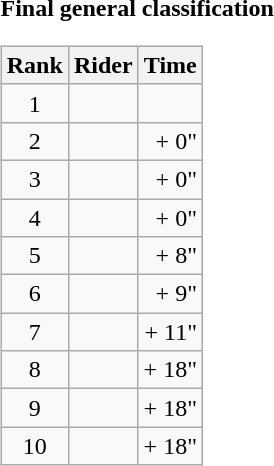<table>
<tr>
<td><strong>Final general classification</strong><br><table class="wikitable">
<tr>
<th scope="col">Rank</th>
<th scope="col">Rider</th>
<th scope="col">Time</th>
</tr>
<tr>
<td style="text-align:center;">1</td>
<td></td>
<td style="text-align:right;"></td>
</tr>
<tr>
<td style="text-align:center;">2</td>
<td></td>
<td style="text-align:right;">+ 0"</td>
</tr>
<tr>
<td style="text-align:center;">3</td>
<td></td>
<td style="text-align:right;">+ 0"</td>
</tr>
<tr>
<td style="text-align:center;">4</td>
<td></td>
<td style="text-align:right;">+ 0"</td>
</tr>
<tr>
<td style="text-align:center;">5</td>
<td></td>
<td style="text-align:right;">+ 8"</td>
</tr>
<tr>
<td style="text-align:center;">6</td>
<td></td>
<td style="text-align:right;">+ 9"</td>
</tr>
<tr>
<td style="text-align:center;">7</td>
<td></td>
<td style="text-align:right;">+ 11"</td>
</tr>
<tr>
<td style="text-align:center;">8</td>
<td></td>
<td style="text-align:right;">+ 18"</td>
</tr>
<tr>
<td style="text-align:center;">9</td>
<td></td>
<td style="text-align:right;">+ 18"</td>
</tr>
<tr>
<td style="text-align:center;">10</td>
<td></td>
<td style="text-align:right;">+ 18"</td>
</tr>
</table>
</td>
</tr>
</table>
